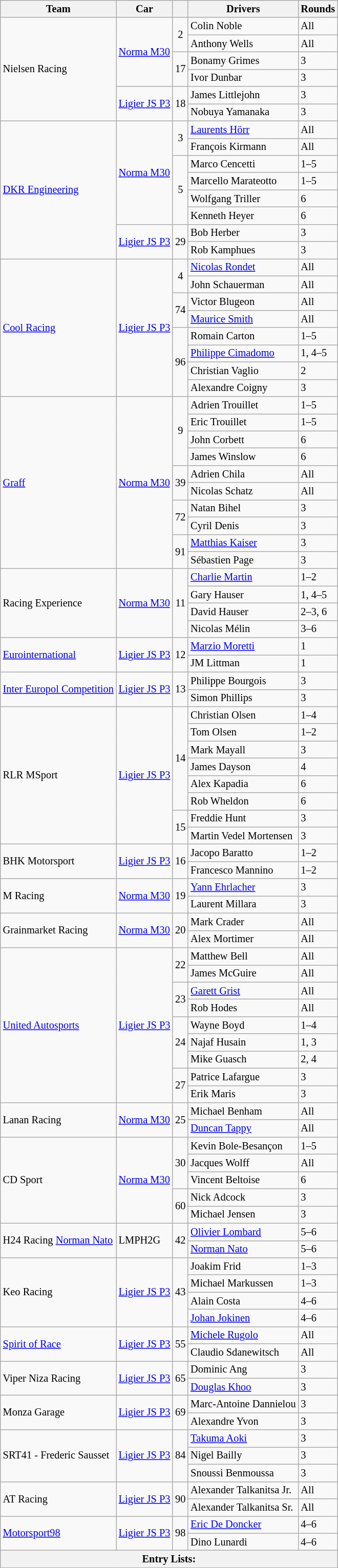<table class="wikitable" style="font-size: 85%;">
<tr>
<th>Team</th>
<th>Car</th>
<th></th>
<th>Drivers</th>
<th>Rounds</th>
</tr>
<tr>
<td rowspan=6> Nielsen Racing</td>
<td rowspan=4><a href='#'>Norma M30</a></td>
<td rowspan=2 align=center>2</td>
<td> Colin Noble</td>
<td>All</td>
</tr>
<tr>
<td> Anthony Wells</td>
<td>All</td>
</tr>
<tr>
<td rowspan=2 align=center>17</td>
<td> Bonamy Grimes</td>
<td>3</td>
</tr>
<tr>
<td> Ivor Dunbar</td>
<td>3</td>
</tr>
<tr>
<td rowspan=2><a href='#'>Ligier JS P3</a></td>
<td rowspan=2 align=center>18</td>
<td> James Littlejohn</td>
<td>3</td>
</tr>
<tr>
<td> Nobuya Yamanaka</td>
<td>3</td>
</tr>
<tr>
<td rowspan=8> <a href='#'>DKR Engineering</a></td>
<td rowspan=6><a href='#'>Norma M30</a></td>
<td rowspan=2 align=center>3</td>
<td> <a href='#'>Laurents Hörr</a></td>
<td>All</td>
</tr>
<tr>
<td> François Kirmann</td>
<td>All</td>
</tr>
<tr>
<td rowspan=4 align=center>5</td>
<td> Marco Cencetti</td>
<td>1–5</td>
</tr>
<tr>
<td> Marcello Marateotto</td>
<td>1–5</td>
</tr>
<tr>
<td> Wolfgang Triller</td>
<td>6</td>
</tr>
<tr>
<td> Kenneth Heyer</td>
<td>6</td>
</tr>
<tr>
<td rowspan=2><a href='#'>Ligier JS P3</a></td>
<td rowspan=2 align=center>29</td>
<td> Bob Herber</td>
<td>3</td>
</tr>
<tr>
<td> Rob Kamphues</td>
<td>3</td>
</tr>
<tr>
<td rowspan=8> <a href='#'>Cool Racing</a></td>
<td rowspan=8><a href='#'>Ligier JS P3</a></td>
<td rowspan=2 align=center>4</td>
<td> <a href='#'>Nicolas Rondet</a></td>
<td>All</td>
</tr>
<tr>
<td> John Schauerman</td>
<td>All</td>
</tr>
<tr>
<td rowspan=2 align=center>74</td>
<td> Victor Blugeon</td>
<td>All</td>
</tr>
<tr>
<td> <a href='#'>Maurice Smith</a></td>
<td>All</td>
</tr>
<tr>
<td rowspan=4 align=center>96</td>
<td> Romain Carton</td>
<td>1–5</td>
</tr>
<tr>
<td> <a href='#'>Philippe Cimadomo</a></td>
<td>1, 4–5</td>
</tr>
<tr>
<td> Christian Vaglio</td>
<td>2</td>
</tr>
<tr>
<td> Alexandre Coigny</td>
<td>3</td>
</tr>
<tr>
<td rowspan=10> <a href='#'>Graff</a></td>
<td rowspan=10><a href='#'>Norma M30</a></td>
<td rowspan=4 align=center>9</td>
<td> Adrien Trouillet</td>
<td>1–5</td>
</tr>
<tr>
<td> Eric Trouillet</td>
<td>1–5</td>
</tr>
<tr>
<td> John Corbett</td>
<td>6</td>
</tr>
<tr>
<td> James Winslow</td>
<td>6</td>
</tr>
<tr>
<td rowspan=2 align=center>39</td>
<td> Adrien Chila</td>
<td>All</td>
</tr>
<tr>
<td> Nicolas Schatz</td>
<td>All</td>
</tr>
<tr>
<td rowspan=2 align=center>72</td>
<td> Natan Bihel</td>
<td>3</td>
</tr>
<tr>
<td> Cyril Denis</td>
<td>3</td>
</tr>
<tr>
<td rowspan=2 align=center>91</td>
<td> <a href='#'>Matthias Kaiser</a></td>
<td>3</td>
</tr>
<tr>
<td> Sébastien Page</td>
<td>3</td>
</tr>
<tr>
<td rowspan=4> Racing Experience</td>
<td rowspan=4><a href='#'>Norma M30</a></td>
<td rowspan=4 align=center>11</td>
<td> <a href='#'>Charlie Martin</a></td>
<td>1–2</td>
</tr>
<tr>
<td> Gary Hauser</td>
<td>1, 4–5</td>
</tr>
<tr>
<td> David Hauser</td>
<td>2–3, 6</td>
</tr>
<tr>
<td> Nicolas Mélin</td>
<td>3–6</td>
</tr>
<tr>
<td rowspan=2> <a href='#'>Eurointernational</a></td>
<td rowspan=2><a href='#'>Ligier JS P3</a></td>
<td rowspan=2 align=center>12</td>
<td> <a href='#'>Marzio Moretti</a></td>
<td>1</td>
</tr>
<tr>
<td> JM Littman</td>
<td>1</td>
</tr>
<tr>
<td rowspan=2> <a href='#'>Inter Europol Competition</a></td>
<td rowspan=2><a href='#'>Ligier JS P3</a></td>
<td rowspan=2 align=center>13</td>
<td> Philippe Bourgois</td>
<td>3</td>
</tr>
<tr>
<td> Simon Phillips</td>
<td>3</td>
</tr>
<tr>
<td rowspan=8> RLR MSport</td>
<td rowspan=8><a href='#'>Ligier JS P3</a></td>
<td rowspan=6 align=center>14</td>
<td> Christian Olsen</td>
<td>1–4</td>
</tr>
<tr>
<td> Tom Olsen</td>
<td>1–2</td>
</tr>
<tr>
<td> Mark Mayall</td>
<td>3</td>
</tr>
<tr>
<td> James Dayson</td>
<td>4</td>
</tr>
<tr>
<td> Alex Kapadia</td>
<td>6</td>
</tr>
<tr>
<td> Rob Wheldon</td>
<td>6</td>
</tr>
<tr>
<td rowspan=2 align=center>15</td>
<td> Freddie Hunt</td>
<td>3</td>
</tr>
<tr>
<td> Martin Vedel Mortensen</td>
<td>3</td>
</tr>
<tr>
<td rowspan=2> BHK Motorsport</td>
<td rowspan=2><a href='#'>Ligier JS P3</a></td>
<td rowspan=2 align=center>16</td>
<td> Jacopo Baratto</td>
<td>1–2</td>
</tr>
<tr>
<td> Francesco Mannino</td>
<td>1–2</td>
</tr>
<tr>
<td rowspan=2> M Racing</td>
<td rowspan=2><a href='#'>Norma M30</a></td>
<td rowspan=2 align=center>19</td>
<td> <a href='#'>Yann Ehrlacher</a></td>
<td>3</td>
</tr>
<tr>
<td> Laurent Millara</td>
<td>3</td>
</tr>
<tr>
<td rowspan=2> Grainmarket Racing</td>
<td rowspan=2><a href='#'>Norma M30</a></td>
<td rowspan=2 align=center>20</td>
<td> Mark Crader</td>
<td>All</td>
</tr>
<tr>
<td> Alex Mortimer</td>
<td>All</td>
</tr>
<tr>
<td rowspan=9> <a href='#'>United Autosports</a></td>
<td rowspan=9><a href='#'>Ligier JS P3</a></td>
<td rowspan=2 align=center>22</td>
<td> Matthew Bell</td>
<td>All</td>
</tr>
<tr>
<td> James McGuire</td>
<td>All</td>
</tr>
<tr>
<td rowspan=2 align=center>23</td>
<td> <a href='#'>Garett Grist</a></td>
<td>All</td>
</tr>
<tr>
<td> Rob Hodes</td>
<td>All</td>
</tr>
<tr>
<td rowspan=3 align=center>24</td>
<td> Wayne Boyd</td>
<td>1–4</td>
</tr>
<tr>
<td> Najaf Husain</td>
<td>1, 3</td>
</tr>
<tr>
<td> Mike Guasch</td>
<td>2, 4</td>
</tr>
<tr>
<td rowspan=2 align=center>27</td>
<td> Patrice Lafargue</td>
<td>3</td>
</tr>
<tr>
<td> Erik Maris</td>
<td>3</td>
</tr>
<tr>
<td rowspan=2> Lanan Racing</td>
<td rowspan=2><a href='#'>Norma M30</a></td>
<td rowspan=2 align=center>25</td>
<td> Michael Benham</td>
<td>All</td>
</tr>
<tr>
<td> <a href='#'>Duncan Tappy</a></td>
<td>All</td>
</tr>
<tr>
<td rowspan=5> CD Sport</td>
<td rowspan=5><a href='#'>Norma M30</a></td>
<td rowspan=3 align=center>30</td>
<td> Kevin Bole-Besançon</td>
<td>1–5</td>
</tr>
<tr>
<td> Jacques Wolff</td>
<td>All</td>
</tr>
<tr>
<td> Vincent Beltoise</td>
<td>6</td>
</tr>
<tr>
<td rowspan=2 align=center>60</td>
<td> Nick Adcock</td>
<td>3</td>
</tr>
<tr>
<td> Michael Jensen</td>
<td>3</td>
</tr>
<tr>
<td rowspan=2> H24 Racing <a href='#'>Norman Nato</a></td>
<td rowspan=2>LMPH2G</td>
<td rowspan=2 align=center>42</td>
<td> <a href='#'>Olivier Lombard</a></td>
<td>5–6</td>
</tr>
<tr>
<td> <a href='#'>Norman Nato</a></td>
<td>5–6</td>
</tr>
<tr>
<td rowspan=4> Keo Racing</td>
<td rowspan=4><a href='#'>Ligier JS P3</a></td>
<td rowspan=4 align=center>43</td>
<td> Joakim Frid</td>
<td>1–3</td>
</tr>
<tr>
<td> Michael Markussen</td>
<td>1–3</td>
</tr>
<tr>
<td> Alain Costa</td>
<td>4–6</td>
</tr>
<tr>
<td> <a href='#'>Johan Jokinen</a></td>
<td>4–6</td>
</tr>
<tr>
<td rowspan=2> <a href='#'>Spirit of Race</a></td>
<td rowspan=2><a href='#'>Ligier JS P3</a></td>
<td rowspan=2 align=center>55</td>
<td> <a href='#'>Michele Rugolo</a></td>
<td>All</td>
</tr>
<tr>
<td> Claudio Sdanewitsch</td>
<td>All</td>
</tr>
<tr>
<td rowspan=2> Viper Niza Racing</td>
<td rowspan=2><a href='#'>Ligier JS P3</a></td>
<td rowspan=2 align=center>65</td>
<td> Dominic Ang</td>
<td>3</td>
</tr>
<tr>
<td> <a href='#'>Douglas Khoo</a></td>
<td>3</td>
</tr>
<tr>
<td rowspan=2> Monza Garage</td>
<td rowspan=2><a href='#'>Ligier JS P3</a></td>
<td rowspan=2 align=center>69</td>
<td> Marc-Antoine Dannielou</td>
<td>3</td>
</tr>
<tr>
<td> Alexandre Yvon</td>
<td>3</td>
</tr>
<tr>
<td rowspan=3> SRT41 - Frederic Sausset</td>
<td rowspan=3><a href='#'>Ligier JS P3</a></td>
<td rowspan=3 align=center>84</td>
<td> <a href='#'>Takuma Aoki</a></td>
<td>3</td>
</tr>
<tr>
<td> Nigel Bailly</td>
<td>3</td>
</tr>
<tr>
<td> Snoussi Benmoussa</td>
<td>3</td>
</tr>
<tr>
<td rowspan=2> AT Racing</td>
<td rowspan=2><a href='#'>Ligier JS P3</a></td>
<td rowspan=2 align=center>90</td>
<td> Alexander Talkanitsa Jr.</td>
<td>All</td>
</tr>
<tr>
<td> Alexander Talkanitsa Sr.</td>
<td>All</td>
</tr>
<tr>
<td rowspan=2> <a href='#'>Motorsport98</a></td>
<td rowspan=2><a href='#'>Ligier JS P3</a></td>
<td rowspan=2 align=center>98</td>
<td> <a href='#'>Eric De Doncker</a></td>
<td>4–6</td>
</tr>
<tr>
<td> Dino Lunardi</td>
<td>4–6</td>
</tr>
<tr>
<th colspan=5>Entry Lists:</th>
</tr>
</table>
